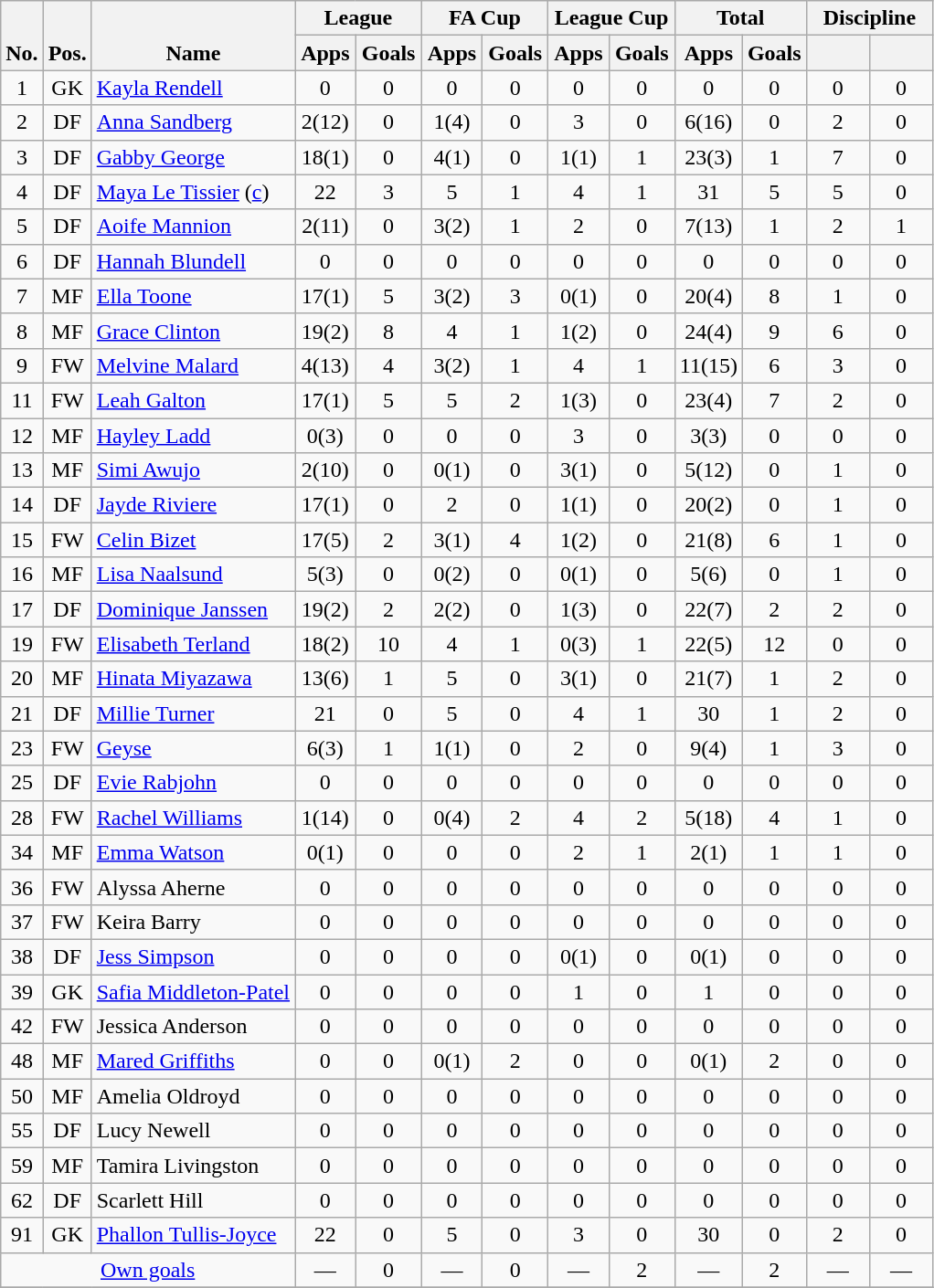<table class="wikitable" style="text-align:center">
<tr>
<th rowspan="2" valign="bottom">No.</th>
<th rowspan="2" valign="bottom">Pos.</th>
<th rowspan="2" valign="bottom">Name</th>
<th colspan="2" width="85">League</th>
<th colspan="2" width="85">FA Cup</th>
<th colspan="2" width="85">League Cup</th>
<th colspan="2" width="85">Total</th>
<th colspan="2" width="85">Discipline</th>
</tr>
<tr>
<th>Apps</th>
<th>Goals</th>
<th>Apps</th>
<th>Goals</th>
<th>Apps</th>
<th>Goals</th>
<th>Apps</th>
<th>Goals</th>
<th></th>
<th></th>
</tr>
<tr>
<td>1</td>
<td>GK</td>
<td align="left"> <a href='#'>Kayla Rendell</a></td>
<td>0</td>
<td>0</td>
<td>0</td>
<td>0</td>
<td>0</td>
<td>0</td>
<td>0</td>
<td>0</td>
<td>0</td>
<td>0</td>
</tr>
<tr>
<td>2</td>
<td>DF</td>
<td align="left"> <a href='#'>Anna Sandberg</a></td>
<td>2(12)</td>
<td>0</td>
<td>1(4)</td>
<td>0</td>
<td>3</td>
<td>0</td>
<td>6(16)</td>
<td>0</td>
<td>2</td>
<td>0</td>
</tr>
<tr>
<td>3</td>
<td>DF</td>
<td align="left"> <a href='#'>Gabby George</a></td>
<td>18(1)</td>
<td>0</td>
<td>4(1)</td>
<td>0</td>
<td>1(1)</td>
<td>1</td>
<td>23(3)</td>
<td>1</td>
<td>7</td>
<td>0</td>
</tr>
<tr>
<td>4</td>
<td>DF</td>
<td align="left"> <a href='#'>Maya Le Tissier</a> (<a href='#'>c</a>)</td>
<td>22</td>
<td>3</td>
<td>5</td>
<td>1</td>
<td>4</td>
<td>1</td>
<td>31</td>
<td>5</td>
<td>5</td>
<td>0</td>
</tr>
<tr>
<td>5</td>
<td>DF</td>
<td align="left"> <a href='#'>Aoife Mannion</a></td>
<td>2(11)</td>
<td>0</td>
<td>3(2)</td>
<td>1</td>
<td>2</td>
<td>0</td>
<td>7(13)</td>
<td>1</td>
<td>2</td>
<td>1</td>
</tr>
<tr>
<td>6</td>
<td>DF</td>
<td align="left"> <a href='#'>Hannah Blundell</a></td>
<td>0</td>
<td>0</td>
<td>0</td>
<td>0</td>
<td>0</td>
<td>0</td>
<td>0</td>
<td>0</td>
<td>0</td>
<td>0</td>
</tr>
<tr>
<td>7</td>
<td>MF</td>
<td align="left"> <a href='#'>Ella Toone</a></td>
<td>17(1)</td>
<td>5</td>
<td>3(2)</td>
<td>3</td>
<td>0(1)</td>
<td>0</td>
<td>20(4)</td>
<td>8</td>
<td>1</td>
<td>0</td>
</tr>
<tr>
<td>8</td>
<td>MF</td>
<td align="left"> <a href='#'>Grace Clinton</a></td>
<td>19(2)</td>
<td>8</td>
<td>4</td>
<td>1</td>
<td>1(2)</td>
<td>0</td>
<td>24(4)</td>
<td>9</td>
<td>6</td>
<td>0</td>
</tr>
<tr>
<td>9</td>
<td>FW</td>
<td align="left"> <a href='#'>Melvine Malard</a></td>
<td>4(13)</td>
<td>4</td>
<td>3(2)</td>
<td>1</td>
<td>4</td>
<td>1</td>
<td>11(15)</td>
<td>6</td>
<td>3</td>
<td>0</td>
</tr>
<tr>
<td>11</td>
<td>FW</td>
<td align="left"> <a href='#'>Leah Galton</a></td>
<td>17(1)</td>
<td>5</td>
<td>5</td>
<td>2</td>
<td>1(3)</td>
<td>0</td>
<td>23(4)</td>
<td>7</td>
<td>2</td>
<td>0</td>
</tr>
<tr>
<td>12</td>
<td>MF</td>
<td align="left"> <a href='#'>Hayley Ladd</a></td>
<td>0(3)</td>
<td>0</td>
<td>0</td>
<td>0</td>
<td>3</td>
<td>0</td>
<td>3(3)</td>
<td>0</td>
<td>0</td>
<td>0</td>
</tr>
<tr>
<td>13</td>
<td>MF</td>
<td align="left"> <a href='#'>Simi Awujo</a></td>
<td>2(10)</td>
<td>0</td>
<td>0(1)</td>
<td>0</td>
<td>3(1)</td>
<td>0</td>
<td>5(12)</td>
<td>0</td>
<td>1</td>
<td>0</td>
</tr>
<tr>
<td>14</td>
<td>DF</td>
<td align="left"> <a href='#'>Jayde Riviere</a></td>
<td>17(1)</td>
<td>0</td>
<td>2</td>
<td>0</td>
<td>1(1)</td>
<td>0</td>
<td>20(2)</td>
<td>0</td>
<td>1</td>
<td>0</td>
</tr>
<tr>
<td>15</td>
<td>FW</td>
<td align="left"> <a href='#'>Celin Bizet</a></td>
<td>17(5)</td>
<td>2</td>
<td>3(1)</td>
<td>4</td>
<td>1(2)</td>
<td>0</td>
<td>21(8)</td>
<td>6</td>
<td>1</td>
<td>0</td>
</tr>
<tr>
<td>16</td>
<td>MF</td>
<td align="left"> <a href='#'>Lisa Naalsund</a></td>
<td>5(3)</td>
<td>0</td>
<td>0(2)</td>
<td>0</td>
<td>0(1)</td>
<td>0</td>
<td>5(6)</td>
<td>0</td>
<td>1</td>
<td>0</td>
</tr>
<tr>
<td>17</td>
<td>DF</td>
<td align="left"> <a href='#'>Dominique Janssen</a></td>
<td>19(2)</td>
<td>2</td>
<td>2(2)</td>
<td>0</td>
<td>1(3)</td>
<td>0</td>
<td>22(7)</td>
<td>2</td>
<td>2</td>
<td>0</td>
</tr>
<tr>
<td>19</td>
<td>FW</td>
<td align="left"> <a href='#'>Elisabeth Terland</a></td>
<td>18(2)</td>
<td>10</td>
<td>4</td>
<td>1</td>
<td>0(3)</td>
<td>1</td>
<td>22(5)</td>
<td>12</td>
<td>0</td>
<td>0</td>
</tr>
<tr>
<td>20</td>
<td>MF</td>
<td align="left"> <a href='#'>Hinata Miyazawa</a></td>
<td>13(6)</td>
<td>1</td>
<td>5</td>
<td>0</td>
<td>3(1)</td>
<td>0</td>
<td>21(7)</td>
<td>1</td>
<td>2</td>
<td>0</td>
</tr>
<tr>
<td>21</td>
<td>DF</td>
<td align="left"> <a href='#'>Millie Turner</a></td>
<td>21</td>
<td>0</td>
<td>5</td>
<td>0</td>
<td>4</td>
<td>1</td>
<td>30</td>
<td>1</td>
<td>2</td>
<td>0</td>
</tr>
<tr>
<td>23</td>
<td>FW</td>
<td align="left"> <a href='#'>Geyse</a></td>
<td>6(3)</td>
<td>1</td>
<td>1(1)</td>
<td>0</td>
<td>2</td>
<td>0</td>
<td>9(4)</td>
<td>1</td>
<td>3</td>
<td>0</td>
</tr>
<tr>
<td>25</td>
<td>DF</td>
<td align="left"> <a href='#'>Evie Rabjohn</a></td>
<td>0</td>
<td>0</td>
<td>0</td>
<td>0</td>
<td>0</td>
<td>0</td>
<td>0</td>
<td>0</td>
<td>0</td>
<td>0</td>
</tr>
<tr>
<td>28</td>
<td>FW</td>
<td align="left"> <a href='#'>Rachel Williams</a></td>
<td>1(14)</td>
<td>0</td>
<td>0(4)</td>
<td>2</td>
<td>4</td>
<td>2</td>
<td>5(18)</td>
<td>4</td>
<td>1</td>
<td>0</td>
</tr>
<tr>
<td>34</td>
<td>MF</td>
<td align="left"> <a href='#'>Emma Watson</a></td>
<td>0(1)</td>
<td>0</td>
<td>0</td>
<td>0</td>
<td>2</td>
<td>1</td>
<td>2(1)</td>
<td>1</td>
<td>1</td>
<td>0</td>
</tr>
<tr>
<td>36</td>
<td>FW</td>
<td align="left"> Alyssa Aherne</td>
<td>0</td>
<td>0</td>
<td>0</td>
<td>0</td>
<td>0</td>
<td>0</td>
<td>0</td>
<td>0</td>
<td>0</td>
<td>0</td>
</tr>
<tr>
<td>37</td>
<td>FW</td>
<td align="left"> Keira Barry</td>
<td>0</td>
<td>0</td>
<td>0</td>
<td>0</td>
<td>0</td>
<td>0</td>
<td>0</td>
<td>0</td>
<td>0</td>
<td>0</td>
</tr>
<tr>
<td>38</td>
<td>DF</td>
<td align="left"> <a href='#'>Jess Simpson</a></td>
<td>0</td>
<td>0</td>
<td>0</td>
<td>0</td>
<td>0(1)</td>
<td>0</td>
<td>0(1)</td>
<td>0</td>
<td>0</td>
<td>0</td>
</tr>
<tr>
<td>39</td>
<td>GK</td>
<td align="left"> <a href='#'>Safia Middleton-Patel</a></td>
<td>0</td>
<td>0</td>
<td>0</td>
<td>0</td>
<td>1</td>
<td>0</td>
<td>1</td>
<td>0</td>
<td>0</td>
<td>0</td>
</tr>
<tr>
<td>42</td>
<td>FW</td>
<td align="left"> Jessica Anderson</td>
<td>0</td>
<td>0</td>
<td>0</td>
<td>0</td>
<td>0</td>
<td>0</td>
<td>0</td>
<td>0</td>
<td>0</td>
<td>0</td>
</tr>
<tr>
<td>48</td>
<td>MF</td>
<td align="left"> <a href='#'>Mared Griffiths</a></td>
<td>0</td>
<td>0</td>
<td>0(1)</td>
<td>2</td>
<td>0</td>
<td>0</td>
<td>0(1)</td>
<td>2</td>
<td>0</td>
<td>0</td>
</tr>
<tr>
<td>50</td>
<td>MF</td>
<td align="left"> Amelia Oldroyd</td>
<td>0</td>
<td>0</td>
<td>0</td>
<td>0</td>
<td>0</td>
<td>0</td>
<td>0</td>
<td>0</td>
<td>0</td>
<td>0</td>
</tr>
<tr>
<td>55</td>
<td>DF</td>
<td align="left"> Lucy Newell</td>
<td>0</td>
<td>0</td>
<td>0</td>
<td>0</td>
<td>0</td>
<td>0</td>
<td>0</td>
<td>0</td>
<td>0</td>
<td>0</td>
</tr>
<tr>
<td>59</td>
<td>MF</td>
<td align="left"> Tamira Livingston</td>
<td>0</td>
<td>0</td>
<td>0</td>
<td>0</td>
<td>0</td>
<td>0</td>
<td>0</td>
<td>0</td>
<td>0</td>
<td>0</td>
</tr>
<tr>
<td>62</td>
<td>DF</td>
<td align="left"> Scarlett Hill</td>
<td>0</td>
<td>0</td>
<td>0</td>
<td>0</td>
<td>0</td>
<td>0</td>
<td>0</td>
<td>0</td>
<td>0</td>
<td>0</td>
</tr>
<tr>
<td>91</td>
<td>GK</td>
<td align="left"> <a href='#'>Phallon Tullis-Joyce</a></td>
<td>22</td>
<td>0</td>
<td>5</td>
<td>0</td>
<td>3</td>
<td>0</td>
<td>30</td>
<td>0</td>
<td>2</td>
<td>0</td>
</tr>
<tr>
<td colspan=3><a href='#'>Own goals</a></td>
<td>—</td>
<td>0</td>
<td>—</td>
<td>0</td>
<td>—</td>
<td>2</td>
<td>—</td>
<td>2</td>
<td>—</td>
<td>—</td>
</tr>
<tr>
</tr>
</table>
